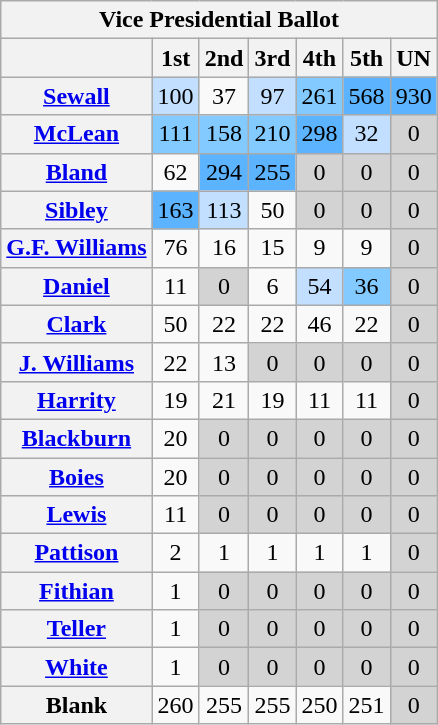<table class="wikitable sortable" style="text-align:center">
<tr>
<th colspan="7"><strong>Vice Presidential Ballot</strong></th>
</tr>
<tr>
<th></th>
<th>1st</th>
<th>2nd</th>
<th>3rd</th>
<th>4th</th>
<th>5th</th>
<th>UN</th>
</tr>
<tr>
<th><a href='#'>Sewall</a></th>
<td style="background:#c2dfff">100</td>
<td>37</td>
<td style="background:#c2dfff">97</td>
<td style="background:#82caff">261</td>
<td style="background:#5cb3ff">568</td>
<td style="background:#5cb3ff">930</td>
</tr>
<tr>
<th><a href='#'>McLean</a></th>
<td style="background:#82caff">111</td>
<td style="background:#82caff">158</td>
<td style="background:#82caff">210</td>
<td style="background:#5cb3ff">298</td>
<td style="background:#c2dfff">32</td>
<td style="background:#d3d3d3">0</td>
</tr>
<tr>
<th><a href='#'>Bland</a></th>
<td>62</td>
<td style="background:#5cb3ff">294</td>
<td style="background:#5cb3ff">255</td>
<td style="background:#d3d3d3">0</td>
<td style="background:#d3d3d3">0</td>
<td style="background:#d3d3d3">0</td>
</tr>
<tr>
<th><a href='#'>Sibley</a></th>
<td style="background:#5cb3ff">163</td>
<td style="background:#c2dfff">113</td>
<td>50</td>
<td style="background:#d3d3d3">0</td>
<td style="background:#d3d3d3">0</td>
<td style="background:#d3d3d3">0</td>
</tr>
<tr>
<th><a href='#'>G.F. Williams</a></th>
<td>76</td>
<td>16</td>
<td>15</td>
<td>9</td>
<td>9</td>
<td style="background:#d3d3d3">0</td>
</tr>
<tr>
<th><a href='#'>Daniel</a></th>
<td>11</td>
<td style="background:#d3d3d3">0</td>
<td>6</td>
<td style="background:#c2dfff">54</td>
<td style="background:#82caff">36</td>
<td style="background:#d3d3d3">0</td>
</tr>
<tr>
<th><a href='#'>Clark</a></th>
<td>50</td>
<td>22</td>
<td>22</td>
<td>46</td>
<td>22</td>
<td style="background:#d3d3d3">0</td>
</tr>
<tr>
<th><a href='#'>J. Williams</a></th>
<td>22</td>
<td>13</td>
<td style="background:#d3d3d3">0</td>
<td style="background:#d3d3d3">0</td>
<td style="background:#d3d3d3">0</td>
<td style="background:#d3d3d3">0</td>
</tr>
<tr>
<th><a href='#'>Harrity</a></th>
<td>19</td>
<td>21</td>
<td>19</td>
<td>11</td>
<td>11</td>
<td style="background:#d3d3d3">0</td>
</tr>
<tr>
<th><a href='#'>Blackburn</a></th>
<td>20</td>
<td style="background:#d3d3d3">0</td>
<td style="background:#d3d3d3">0</td>
<td style="background:#d3d3d3">0</td>
<td style="background:#d3d3d3">0</td>
<td style="background:#d3d3d3">0</td>
</tr>
<tr>
<th><a href='#'>Boies</a></th>
<td>20</td>
<td style="background:#d3d3d3">0</td>
<td style="background:#d3d3d3">0</td>
<td style="background:#d3d3d3">0</td>
<td style="background:#d3d3d3">0</td>
<td style="background:#d3d3d3">0</td>
</tr>
<tr>
<th><a href='#'>Lewis</a></th>
<td>11</td>
<td style="background:#d3d3d3">0</td>
<td style="background:#d3d3d3">0</td>
<td style="background:#d3d3d3">0</td>
<td style="background:#d3d3d3">0</td>
<td style="background:#d3d3d3">0</td>
</tr>
<tr>
<th><a href='#'>Pattison</a></th>
<td>2</td>
<td>1</td>
<td>1</td>
<td>1</td>
<td>1</td>
<td style="background:#d3d3d3">0</td>
</tr>
<tr>
<th><a href='#'>Fithian</a></th>
<td>1</td>
<td style="background:#d3d3d3">0</td>
<td style="background:#d3d3d3">0</td>
<td style="background:#d3d3d3">0</td>
<td style="background:#d3d3d3">0</td>
<td style="background:#d3d3d3">0</td>
</tr>
<tr>
<th><a href='#'>Teller</a></th>
<td>1</td>
<td style="background:#d3d3d3">0</td>
<td style="background:#d3d3d3">0</td>
<td style="background:#d3d3d3">0</td>
<td style="background:#d3d3d3">0</td>
<td style="background:#d3d3d3">0</td>
</tr>
<tr>
<th><a href='#'>White</a></th>
<td>1</td>
<td style="background:#d3d3d3">0</td>
<td style="background:#d3d3d3">0</td>
<td style="background:#d3d3d3">0</td>
<td style="background:#d3d3d3">0</td>
<td style="background:#d3d3d3">0</td>
</tr>
<tr>
<th>Blank</th>
<td>260</td>
<td>255</td>
<td>255</td>
<td>250</td>
<td>251</td>
<td style="background:#d3d3d3">0</td>
</tr>
</table>
